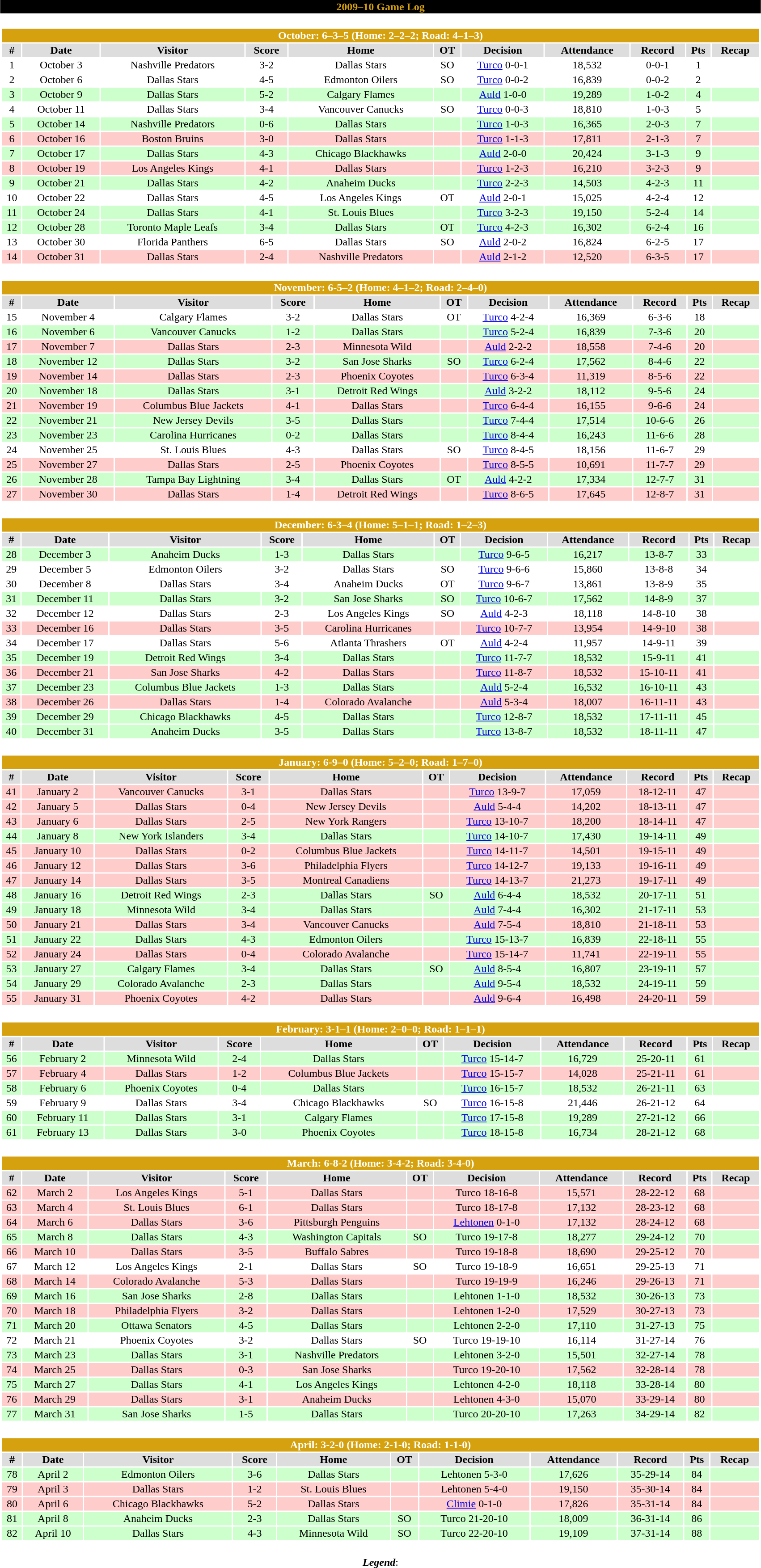<table class="toccolours" width=90% style="clear:both; margin:1.5em auto; text-align:center;">
<tr>
<th colspan=11 style="background:#000000; color:#D5A10E;">2009–10 Game Log</th>
</tr>
<tr>
<td colspan=11><br><table class="toccolours collapsible collapsed" width=100%>
<tr>
<th colspan=11 style="background:#D5A10E; color:#FFFFFF;">October: 6–3–5 (Home: 2–2–2; Road: 4–1–3)</th>
</tr>
<tr align="center" bgcolor="#dddddd">
<td><strong>#</strong></td>
<td><strong>Date</strong></td>
<td><strong>Visitor</strong></td>
<td><strong>Score</strong></td>
<td><strong>Home</strong></td>
<td><strong>OT</strong></td>
<td><strong>Decision</strong></td>
<td><strong>Attendance</strong></td>
<td><strong>Record</strong></td>
<td><strong>Pts</strong></td>
<td><strong>Recap</strong></td>
</tr>
<tr align="center">
<td>1</td>
<td>October 3</td>
<td>Nashville Predators</td>
<td>3-2</td>
<td>Dallas Stars</td>
<td>SO</td>
<td><a href='#'>Turco</a> 0-0-1</td>
<td>18,532</td>
<td>0-0-1</td>
<td>1</td>
<td></td>
</tr>
<tr align="center">
<td>2</td>
<td>October 6</td>
<td>Dallas Stars</td>
<td>4-5</td>
<td>Edmonton Oilers</td>
<td>SO</td>
<td><a href='#'>Turco</a> 0-0-2</td>
<td>16,839</td>
<td>0-0-2</td>
<td>2</td>
<td></td>
</tr>
<tr align="center" bgcolor="#ccffcc">
<td>3</td>
<td>October 9</td>
<td>Dallas Stars</td>
<td>5-2</td>
<td>Calgary Flames</td>
<td></td>
<td><a href='#'>Auld</a> 1-0-0</td>
<td>19,289</td>
<td>1-0-2</td>
<td>4</td>
<td></td>
</tr>
<tr align="center">
<td>4</td>
<td>October 11</td>
<td>Dallas Stars</td>
<td>3-4</td>
<td>Vancouver Canucks</td>
<td>SO</td>
<td><a href='#'>Turco</a> 0-0-3</td>
<td>18,810</td>
<td>1-0-3</td>
<td>5</td>
<td></td>
</tr>
<tr align="center" bgcolor="#ccffcc">
<td>5</td>
<td>October 14</td>
<td>Nashville Predators</td>
<td>0-6</td>
<td>Dallas Stars</td>
<td></td>
<td><a href='#'>Turco</a> 1-0-3</td>
<td>16,365</td>
<td>2-0-3</td>
<td>7</td>
<td></td>
</tr>
<tr align="center" bgcolor="#ffcccc">
<td>6</td>
<td>October 16</td>
<td>Boston Bruins</td>
<td>3-0</td>
<td>Dallas Stars</td>
<td></td>
<td><a href='#'>Turco</a> 1-1-3</td>
<td>17,811</td>
<td>2-1-3</td>
<td>7</td>
<td></td>
</tr>
<tr align="center" bgcolor="#ccffcc">
<td>7</td>
<td>October 17</td>
<td>Dallas Stars</td>
<td>4-3</td>
<td>Chicago Blackhawks</td>
<td></td>
<td><a href='#'>Auld</a> 2-0-0</td>
<td>20,424</td>
<td>3-1-3</td>
<td>9</td>
<td></td>
</tr>
<tr align="center" bgcolor="#ffcccc">
<td>8</td>
<td>October 19</td>
<td>Los Angeles Kings</td>
<td>4-1</td>
<td>Dallas Stars</td>
<td></td>
<td><a href='#'>Turco</a> 1-2-3</td>
<td>16,210</td>
<td>3-2-3</td>
<td>9</td>
<td></td>
</tr>
<tr align="center" bgcolor="#ccffcc">
<td>9</td>
<td>October 21</td>
<td>Dallas Stars</td>
<td>4-2</td>
<td>Anaheim Ducks</td>
<td></td>
<td><a href='#'>Turco</a> 2-2-3</td>
<td>14,503</td>
<td>4-2-3</td>
<td>11</td>
<td></td>
</tr>
<tr align="center">
<td>10</td>
<td>October 22</td>
<td>Dallas Stars</td>
<td>4-5</td>
<td>Los Angeles Kings</td>
<td>OT</td>
<td><a href='#'>Auld</a> 2-0-1</td>
<td>15,025</td>
<td>4-2-4</td>
<td>12</td>
<td></td>
</tr>
<tr align="center" bgcolor="#ccffcc">
<td>11</td>
<td>October 24</td>
<td>Dallas Stars</td>
<td>4-1</td>
<td>St. Louis Blues</td>
<td></td>
<td><a href='#'>Turco</a> 3-2-3</td>
<td>19,150</td>
<td>5-2-4</td>
<td>14</td>
<td></td>
</tr>
<tr align="center" bgcolor="#ccffcc">
<td>12</td>
<td>October 28</td>
<td>Toronto Maple Leafs</td>
<td>3-4</td>
<td>Dallas Stars</td>
<td>OT</td>
<td><a href='#'>Turco</a> 4-2-3</td>
<td>16,302</td>
<td>6-2-4</td>
<td>16</td>
<td></td>
</tr>
<tr align="center">
<td>13</td>
<td>October 30</td>
<td>Florida Panthers</td>
<td>6-5</td>
<td>Dallas Stars</td>
<td>SO</td>
<td><a href='#'>Auld</a> 2-0-2</td>
<td>16,824</td>
<td>6-2-5</td>
<td>17</td>
<td></td>
</tr>
<tr align="center" bgcolor="#ffcccc">
<td>14</td>
<td>October 31</td>
<td>Dallas Stars</td>
<td>2-4</td>
<td>Nashville Predators</td>
<td></td>
<td><a href='#'>Auld</a> 2-1-2</td>
<td>12,520</td>
<td>6-3-5</td>
<td>17</td>
<td></td>
</tr>
</table>
</td>
</tr>
<tr>
<td colspan=11><br><table class="toccolours collapsible  collapsed" width=100%>
<tr>
<th colspan=11 style="background:#D5A10E; color:#FFFFFF;">November: 6-5–2 (Home: 4–1–2; Road: 2–4–0)</th>
</tr>
<tr align="center" bgcolor="#dddddd">
<td><strong>#</strong></td>
<td><strong>Date</strong></td>
<td><strong>Visitor</strong></td>
<td><strong>Score</strong></td>
<td><strong>Home</strong></td>
<td><strong>OT</strong></td>
<td><strong>Decision</strong></td>
<td><strong>Attendance</strong></td>
<td><strong>Record</strong></td>
<td><strong>Pts</strong></td>
<td><strong>Recap</strong></td>
</tr>
<tr align="center">
<td>15</td>
<td>November 4</td>
<td>Calgary Flames</td>
<td>3-2</td>
<td>Dallas Stars</td>
<td>OT</td>
<td><a href='#'>Turco</a> 4-2-4</td>
<td>16,369</td>
<td>6-3-6</td>
<td>18</td>
<td></td>
</tr>
<tr align="center" bgcolor="#ccffcc">
<td>16</td>
<td>November 6</td>
<td>Vancouver Canucks</td>
<td>1-2</td>
<td>Dallas Stars</td>
<td></td>
<td><a href='#'>Turco</a> 5-2-4</td>
<td>16,839</td>
<td>7-3-6</td>
<td>20</td>
<td></td>
</tr>
<tr align="center" bgcolor="#ffcccc">
<td>17</td>
<td>November 7</td>
<td>Dallas Stars</td>
<td>2-3</td>
<td>Minnesota Wild</td>
<td></td>
<td><a href='#'>Auld</a> 2-2-2</td>
<td>18,558</td>
<td>7-4-6</td>
<td>20</td>
<td></td>
</tr>
<tr align="center" bgcolor="#ccffcc">
<td>18</td>
<td>November 12</td>
<td>Dallas Stars</td>
<td>3-2</td>
<td>San Jose Sharks</td>
<td>SO</td>
<td><a href='#'>Turco</a> 6-2-4</td>
<td>17,562</td>
<td>8-4-6</td>
<td>22</td>
<td></td>
</tr>
<tr align="center" bgcolor="#ffcccc">
<td>19</td>
<td>November 14</td>
<td>Dallas Stars</td>
<td>2-3</td>
<td>Phoenix Coyotes</td>
<td></td>
<td><a href='#'>Turco</a> 6-3-4</td>
<td>11,319</td>
<td>8-5-6</td>
<td>22</td>
<td></td>
</tr>
<tr align="center" bgcolor="#ccffcc">
<td>20</td>
<td>November 18</td>
<td>Dallas Stars</td>
<td>3-1</td>
<td>Detroit Red Wings</td>
<td></td>
<td><a href='#'>Auld</a> 3-2-2</td>
<td>18,112</td>
<td>9-5-6</td>
<td>24</td>
<td></td>
</tr>
<tr align="center" bgcolor="#ffcccc">
<td>21</td>
<td>November 19</td>
<td>Columbus Blue Jackets</td>
<td>4-1</td>
<td>Dallas Stars</td>
<td></td>
<td><a href='#'>Turco</a> 6-4-4</td>
<td>16,155</td>
<td>9-6-6</td>
<td>24</td>
<td></td>
</tr>
<tr align="center" bgcolor="#ccffcc">
<td>22</td>
<td>November 21</td>
<td>New Jersey Devils</td>
<td>3-5</td>
<td>Dallas Stars</td>
<td></td>
<td><a href='#'>Turco</a> 7-4-4</td>
<td>17,514</td>
<td>10-6-6</td>
<td>26</td>
<td></td>
</tr>
<tr align="center" bgcolor="#ccffcc">
<td>23</td>
<td>November 23</td>
<td>Carolina Hurricanes</td>
<td>0-2</td>
<td>Dallas Stars</td>
<td></td>
<td><a href='#'>Turco</a> 8-4-4</td>
<td>16,243</td>
<td>11-6-6</td>
<td>28</td>
<td></td>
</tr>
<tr align="center">
<td>24</td>
<td>November 25</td>
<td>St. Louis Blues</td>
<td>4-3</td>
<td>Dallas Stars</td>
<td>SO</td>
<td><a href='#'>Turco</a> 8-4-5</td>
<td>18,156</td>
<td>11-6-7</td>
<td>29</td>
<td></td>
</tr>
<tr align="center" bgcolor="#ffcccc">
<td>25</td>
<td>November 27</td>
<td>Dallas Stars</td>
<td>2-5</td>
<td>Phoenix Coyotes</td>
<td></td>
<td><a href='#'>Turco</a> 8-5-5</td>
<td>10,691</td>
<td>11-7-7</td>
<td>29</td>
<td></td>
</tr>
<tr align="center" bgcolor="#ccffcc">
<td>26</td>
<td>November 28</td>
<td>Tampa Bay Lightning</td>
<td>3-4</td>
<td>Dallas Stars</td>
<td>OT</td>
<td><a href='#'>Auld</a> 4-2-2</td>
<td>17,334</td>
<td>12-7-7</td>
<td>31</td>
<td></td>
</tr>
<tr align="center" bgcolor="#ffcccc">
<td>27</td>
<td>November 30</td>
<td>Dallas Stars</td>
<td>1-4</td>
<td>Detroit Red Wings</td>
<td></td>
<td><a href='#'>Turco</a> 8-6-5</td>
<td>17,645</td>
<td>12-8-7</td>
<td>31</td>
<td></td>
</tr>
</table>
</td>
</tr>
<tr>
<td colspan=11><br><table class="toccolours collapsible collapsed" width=100%>
<tr>
<th colspan=11 style="background:#D5A10E; color:#FFFFFF;">December: 6-3–4 (Home: 5–1–1; Road: 1–2–3)</th>
</tr>
<tr align="center" bgcolor="#dddddd">
<td><strong>#</strong></td>
<td><strong>Date</strong></td>
<td><strong>Visitor</strong></td>
<td><strong>Score</strong></td>
<td><strong>Home</strong></td>
<td><strong>OT</strong></td>
<td><strong>Decision</strong></td>
<td><strong>Attendance</strong></td>
<td><strong>Record</strong></td>
<td><strong>Pts</strong></td>
<td><strong>Recap</strong></td>
</tr>
<tr align="center" bgcolor="#ccffcc">
<td>28</td>
<td>December 3</td>
<td>Anaheim Ducks</td>
<td>1-3</td>
<td>Dallas Stars</td>
<td></td>
<td><a href='#'>Turco</a> 9-6-5</td>
<td>16,217</td>
<td>13-8-7</td>
<td>33</td>
<td></td>
</tr>
<tr align="center">
<td>29</td>
<td>December 5</td>
<td>Edmonton Oilers</td>
<td>3-2</td>
<td>Dallas Stars</td>
<td>SO</td>
<td><a href='#'>Turco</a> 9-6-6</td>
<td>15,860</td>
<td>13-8-8</td>
<td>34</td>
<td></td>
</tr>
<tr align="center">
<td>30</td>
<td>December 8</td>
<td>Dallas Stars</td>
<td>3-4</td>
<td>Anaheim Ducks</td>
<td>OT</td>
<td><a href='#'>Turco</a> 9-6-7</td>
<td>13,861</td>
<td>13-8-9</td>
<td>35</td>
<td></td>
</tr>
<tr align="center" bgcolor="#ccffcc">
<td>31</td>
<td>December 11</td>
<td>Dallas Stars</td>
<td>3-2</td>
<td>San Jose Sharks</td>
<td>SO</td>
<td><a href='#'>Turco</a> 10-6-7</td>
<td>17,562</td>
<td>14-8-9</td>
<td>37</td>
<td></td>
</tr>
<tr align="center">
<td>32</td>
<td>December 12</td>
<td>Dallas Stars</td>
<td>2-3</td>
<td>Los Angeles Kings</td>
<td>SO</td>
<td><a href='#'>Auld</a> 4-2-3</td>
<td>18,118</td>
<td>14-8-10</td>
<td>38</td>
<td></td>
</tr>
<tr align="center" bgcolor="#ffcccc">
<td>33</td>
<td>December 16</td>
<td>Dallas Stars</td>
<td>3-5</td>
<td>Carolina Hurricanes</td>
<td></td>
<td><a href='#'>Turco</a> 10-7-7</td>
<td>13,954</td>
<td>14-9-10</td>
<td>38</td>
<td></td>
</tr>
<tr align="center">
<td>34</td>
<td>December 17</td>
<td>Dallas Stars</td>
<td>5-6</td>
<td>Atlanta Thrashers</td>
<td>OT</td>
<td><a href='#'>Auld</a> 4-2-4</td>
<td>11,957</td>
<td>14-9-11</td>
<td>39</td>
<td></td>
</tr>
<tr align="center" bgcolor="#ccffcc">
<td>35</td>
<td>December 19</td>
<td>Detroit Red Wings</td>
<td>3-4</td>
<td>Dallas Stars</td>
<td></td>
<td><a href='#'>Turco</a> 11-7-7</td>
<td>18,532</td>
<td>15-9-11</td>
<td>41</td>
<td></td>
</tr>
<tr align="center" bgcolor="#ffcccc">
<td>36</td>
<td>December 21</td>
<td>San Jose Sharks</td>
<td>4-2</td>
<td>Dallas Stars</td>
<td></td>
<td><a href='#'>Turco</a> 11-8-7</td>
<td>18,532</td>
<td>15-10-11</td>
<td>41</td>
<td></td>
</tr>
<tr align="center" bgcolor="#ccffcc">
<td>37</td>
<td>December 23</td>
<td>Columbus Blue Jackets</td>
<td>1-3</td>
<td>Dallas Stars</td>
<td></td>
<td><a href='#'>Auld</a> 5-2-4</td>
<td>16,532</td>
<td>16-10-11</td>
<td>43</td>
<td></td>
</tr>
<tr align="center" bgcolor="#ffcccc">
<td>38</td>
<td>December 26</td>
<td>Dallas Stars</td>
<td>1-4</td>
<td>Colorado Avalanche</td>
<td></td>
<td><a href='#'>Auld</a> 5-3-4</td>
<td>18,007</td>
<td>16-11-11</td>
<td>43</td>
<td></td>
</tr>
<tr align="center" bgcolor="#ccffcc">
<td>39</td>
<td>December 29</td>
<td>Chicago Blackhawks</td>
<td>4-5</td>
<td>Dallas Stars</td>
<td></td>
<td><a href='#'>Turco</a> 12-8-7</td>
<td>18,532</td>
<td>17-11-11</td>
<td>45</td>
<td></td>
</tr>
<tr align="center" bgcolor="#ccffcc">
<td>40</td>
<td>December 31</td>
<td>Anaheim Ducks</td>
<td>3-5</td>
<td>Dallas Stars</td>
<td></td>
<td><a href='#'>Turco</a> 13-8-7</td>
<td>18,532</td>
<td>18-11-11</td>
<td>47</td>
<td></td>
</tr>
</table>
</td>
</tr>
<tr>
<td colspan=11><br><table class="toccolours collapsible collapsed" width=100%>
<tr>
<th colspan=11 style="background:#D5A10E; color:#FFFFFF;">January: 6-9–0 (Home: 5–2–0; Road: 1–7–0)</th>
</tr>
<tr align="center" bgcolor="#dddddd">
<td><strong>#</strong></td>
<td><strong>Date</strong></td>
<td><strong>Visitor</strong></td>
<td><strong>Score</strong></td>
<td><strong>Home</strong></td>
<td><strong>OT</strong></td>
<td><strong>Decision</strong></td>
<td><strong>Attendance</strong></td>
<td><strong>Record</strong></td>
<td><strong>Pts</strong></td>
<td><strong>Recap</strong></td>
</tr>
<tr align="center" bgcolor="#ffcccc">
<td>41</td>
<td>January 2</td>
<td>Vancouver Canucks</td>
<td>3-1</td>
<td>Dallas Stars</td>
<td></td>
<td><a href='#'>Turco</a> 13-9-7</td>
<td>17,059</td>
<td>18-12-11</td>
<td>47</td>
<td></td>
</tr>
<tr align="center" bgcolor="#ffcccc">
<td>42</td>
<td>January 5</td>
<td>Dallas Stars</td>
<td>0-4</td>
<td>New Jersey Devils</td>
<td></td>
<td><a href='#'>Auld</a> 5-4-4</td>
<td>14,202</td>
<td>18-13-11</td>
<td>47</td>
<td></td>
</tr>
<tr align="center" bgcolor="#ffcccc">
<td>43</td>
<td>January 6</td>
<td>Dallas Stars</td>
<td>2-5</td>
<td>New York Rangers</td>
<td></td>
<td><a href='#'>Turco</a> 13-10-7</td>
<td>18,200</td>
<td>18-14-11</td>
<td>47</td>
<td></td>
</tr>
<tr align="center" bgcolor="#ccffcc">
<td>44</td>
<td>January 8</td>
<td>New York Islanders</td>
<td>3-4</td>
<td>Dallas Stars</td>
<td></td>
<td><a href='#'>Turco</a> 14-10-7</td>
<td>17,430</td>
<td>19-14-11</td>
<td>49</td>
<td></td>
</tr>
<tr align="center" bgcolor="#ffcccc">
<td>45</td>
<td>January 10</td>
<td>Dallas Stars</td>
<td>0-2</td>
<td>Columbus Blue Jackets</td>
<td></td>
<td><a href='#'>Turco</a> 14-11-7</td>
<td>14,501</td>
<td>19-15-11</td>
<td>49</td>
<td></td>
</tr>
<tr align="center" bgcolor="#ffcccc">
<td>46</td>
<td>January 12</td>
<td>Dallas Stars</td>
<td>3-6</td>
<td>Philadelphia Flyers</td>
<td></td>
<td><a href='#'>Turco</a> 14-12-7</td>
<td>19,133</td>
<td>19-16-11</td>
<td>49</td>
<td></td>
</tr>
<tr align="center" bgcolor="#ffcccc">
<td>47</td>
<td>January 14</td>
<td>Dallas Stars</td>
<td>3-5</td>
<td>Montreal Canadiens</td>
<td></td>
<td><a href='#'>Turco</a> 14-13-7</td>
<td>21,273</td>
<td>19-17-11</td>
<td>49</td>
<td></td>
</tr>
<tr align="center" bgcolor="#ccffcc">
<td>48</td>
<td>January 16</td>
<td>Detroit Red Wings</td>
<td>2-3</td>
<td>Dallas Stars</td>
<td>SO</td>
<td><a href='#'>Auld</a> 6-4-4</td>
<td>18,532</td>
<td>20-17-11</td>
<td>51</td>
<td></td>
</tr>
<tr align="center" bgcolor="#ccffcc">
<td>49</td>
<td>January 18</td>
<td>Minnesota Wild</td>
<td>3-4</td>
<td>Dallas Stars</td>
<td></td>
<td><a href='#'>Auld</a> 7-4-4</td>
<td>16,302</td>
<td>21-17-11</td>
<td>53</td>
<td></td>
</tr>
<tr align="center" bgcolor="#ffcccc">
<td>50</td>
<td>January 21</td>
<td>Dallas Stars</td>
<td>3-4</td>
<td>Vancouver Canucks</td>
<td></td>
<td><a href='#'>Auld</a> 7-5-4</td>
<td>18,810</td>
<td>21-18-11</td>
<td>53</td>
<td></td>
</tr>
<tr align="center" bgcolor="#ccffcc">
<td>51</td>
<td>January 22</td>
<td>Dallas Stars</td>
<td>4-3</td>
<td>Edmonton Oilers</td>
<td></td>
<td><a href='#'>Turco</a> 15-13-7</td>
<td>16,839</td>
<td>22-18-11</td>
<td>55</td>
<td></td>
</tr>
<tr align="center" bgcolor="#ffcccc">
<td>52</td>
<td>January 24</td>
<td>Dallas Stars</td>
<td>0-4</td>
<td>Colorado Avalanche</td>
<td></td>
<td><a href='#'>Turco</a> 15-14-7</td>
<td>11,741</td>
<td>22-19-11</td>
<td>55</td>
<td></td>
</tr>
<tr align="center" bgcolor="#ccffcc">
<td>53</td>
<td>January 27</td>
<td>Calgary Flames</td>
<td>3-4</td>
<td>Dallas Stars</td>
<td>SO</td>
<td><a href='#'>Auld</a> 8-5-4</td>
<td>16,807</td>
<td>23-19-11</td>
<td>57</td>
<td></td>
</tr>
<tr align="center" bgcolor="#ccffcc">
<td>54</td>
<td>January 29</td>
<td>Colorado Avalanche</td>
<td>2-3</td>
<td>Dallas Stars</td>
<td></td>
<td><a href='#'>Auld</a> 9-5-4</td>
<td>18,532</td>
<td>24-19-11</td>
<td>59</td>
<td></td>
</tr>
<tr align="center" bgcolor="#ffcccc">
<td>55</td>
<td>January 31</td>
<td>Phoenix Coyotes</td>
<td>4-2</td>
<td>Dallas Stars</td>
<td></td>
<td><a href='#'>Auld</a> 9-6-4</td>
<td>16,498</td>
<td>24-20-11</td>
<td>59</td>
<td></td>
</tr>
</table>
</td>
</tr>
<tr>
<td colspan=11><br><table class="toccolours collapsible collapsed" width=100%>
<tr>
<th colspan=11 style="background:#D5A10E; color:#FFFFFF;">February: 3-1–1 (Home: 2–0–0; Road: 1–1–1)</th>
</tr>
<tr align="center" bgcolor="#dddddd">
<td><strong>#</strong></td>
<td><strong>Date</strong></td>
<td><strong>Visitor</strong></td>
<td><strong>Score</strong></td>
<td><strong>Home</strong></td>
<td><strong>OT</strong></td>
<td><strong>Decision</strong></td>
<td><strong>Attendance</strong></td>
<td><strong>Record</strong></td>
<td><strong>Pts</strong></td>
<td><strong>Recap</strong></td>
</tr>
<tr align="center" bgcolor="#ccffcc">
<td>56</td>
<td>February 2</td>
<td>Minnesota Wild</td>
<td>2-4</td>
<td>Dallas Stars</td>
<td></td>
<td><a href='#'>Turco</a> 15-14-7</td>
<td>16,729</td>
<td>25-20-11</td>
<td>61</td>
<td></td>
</tr>
<tr align="center" bgcolor="#ffcccc">
<td>57</td>
<td>February 4</td>
<td>Dallas Stars</td>
<td>1-2</td>
<td>Columbus Blue Jackets</td>
<td></td>
<td><a href='#'>Turco</a> 15-15-7</td>
<td>14,028</td>
<td>25-21-11</td>
<td>61</td>
<td></td>
</tr>
<tr align="center" bgcolor="#ccffcc">
<td>58</td>
<td>February 6</td>
<td>Phoenix Coyotes</td>
<td>0-4</td>
<td>Dallas Stars</td>
<td></td>
<td><a href='#'>Turco</a> 16-15-7</td>
<td>18,532</td>
<td>26-21-11</td>
<td>63</td>
<td></td>
</tr>
<tr align="center">
<td>59</td>
<td>February 9</td>
<td>Dallas Stars</td>
<td>3-4</td>
<td>Chicago Blackhawks</td>
<td>SO</td>
<td><a href='#'>Turco</a> 16-15-8</td>
<td>21,446</td>
<td>26-21-12</td>
<td>64</td>
<td></td>
</tr>
<tr align="center" bgcolor="#ccffcc">
<td>60</td>
<td>February 11</td>
<td>Dallas Stars</td>
<td>3-1</td>
<td>Calgary Flames</td>
<td></td>
<td><a href='#'>Turco</a> 17-15-8</td>
<td>19,289</td>
<td>27-21-12</td>
<td>66</td>
<td></td>
</tr>
<tr align="center" bgcolor="#ccffcc">
<td>61</td>
<td>February 13</td>
<td>Dallas Stars</td>
<td>3-0</td>
<td>Phoenix Coyotes</td>
<td></td>
<td><a href='#'>Turco</a> 18-15-8</td>
<td>16,734</td>
<td>28-21-12</td>
<td>68</td>
<td></td>
</tr>
</table>
</td>
</tr>
<tr>
<td colspan=11><br><table class="toccolours collapsible collapsed" width=100%>
<tr>
<th colspan=11 style="background:#D5A10E; color:#FFFFFF;">March: 6-8-2 (Home: 3-4-2; Road: 3-4-0)</th>
</tr>
<tr align="center" bgcolor="#dddddd">
<td><strong>#</strong></td>
<td><strong>Date</strong></td>
<td><strong>Visitor</strong></td>
<td><strong>Score</strong></td>
<td><strong>Home</strong></td>
<td><strong>OT</strong></td>
<td><strong>Decision</strong></td>
<td><strong>Attendance</strong></td>
<td><strong>Record</strong></td>
<td><strong>Pts</strong></td>
<td><strong>Recap</strong></td>
</tr>
<tr align="center" bgcolor="#ffcccc">
<td>62</td>
<td>March 2</td>
<td>Los Angeles Kings</td>
<td>5-1</td>
<td>Dallas Stars</td>
<td></td>
<td>Turco 18-16-8</td>
<td>15,571</td>
<td>28-22-12</td>
<td>68</td>
<td></td>
</tr>
<tr align="center" bgcolor="#ffcccc">
<td>63</td>
<td>March 4</td>
<td>St. Louis Blues</td>
<td>6-1</td>
<td>Dallas Stars</td>
<td></td>
<td>Turco 18-17-8</td>
<td>17,132</td>
<td>28-23-12</td>
<td>68</td>
<td></td>
</tr>
<tr align="center" bgcolor="#ffcccc">
<td>64</td>
<td>March 6</td>
<td>Dallas Stars</td>
<td>3-6</td>
<td>Pittsburgh Penguins</td>
<td></td>
<td><a href='#'>Lehtonen</a> 0-1-0</td>
<td>17,132</td>
<td>28-24-12</td>
<td>68</td>
<td></td>
</tr>
<tr align="center" bgcolor="#ccffcc">
<td>65</td>
<td>March 8</td>
<td>Dallas Stars</td>
<td>4-3</td>
<td>Washington Capitals</td>
<td>SO</td>
<td>Turco 19-17-8</td>
<td>18,277</td>
<td>29-24-12</td>
<td>70</td>
<td></td>
</tr>
<tr align="center" bgcolor="#ffcccc">
<td>66</td>
<td>March 10</td>
<td>Dallas Stars</td>
<td>3-5</td>
<td>Buffalo Sabres</td>
<td></td>
<td>Turco 19-18-8</td>
<td>18,690</td>
<td>29-25-12</td>
<td>70</td>
<td></td>
</tr>
<tr align="center">
<td>67</td>
<td>March 12</td>
<td>Los Angeles Kings</td>
<td>2-1</td>
<td>Dallas Stars</td>
<td>SO</td>
<td>Turco 19-18-9</td>
<td>16,651</td>
<td>29-25-13</td>
<td>71</td>
<td></td>
</tr>
<tr align="center" bgcolor="#ffcccc">
<td>68</td>
<td>March 14</td>
<td>Colorado Avalanche</td>
<td>5-3</td>
<td>Dallas Stars</td>
<td></td>
<td>Turco 19-19-9</td>
<td>16,246</td>
<td>29-26-13</td>
<td>71</td>
<td></td>
</tr>
<tr align="center" bgcolor="#ccffcc">
<td>69</td>
<td>March 16</td>
<td>San Jose Sharks</td>
<td>2-8</td>
<td>Dallas Stars</td>
<td></td>
<td>Lehtonen 1-1-0</td>
<td>18,532</td>
<td>30-26-13</td>
<td>73</td>
<td></td>
</tr>
<tr align="center" bgcolor="#ffcccc">
<td>70</td>
<td>March 18</td>
<td>Philadelphia Flyers</td>
<td>3-2</td>
<td>Dallas Stars</td>
<td></td>
<td>Lehtonen 1-2-0</td>
<td>17,529</td>
<td>30-27-13</td>
<td>73</td>
<td></td>
</tr>
<tr align="center" bgcolor="#ccffcc">
<td>71</td>
<td>March 20</td>
<td>Ottawa Senators</td>
<td>4-5</td>
<td>Dallas Stars</td>
<td></td>
<td>Lehtonen 2-2-0</td>
<td>17,110</td>
<td>31-27-13</td>
<td>75</td>
<td></td>
</tr>
<tr align="center">
<td>72</td>
<td>March 21</td>
<td>Phoenix Coyotes</td>
<td>3-2</td>
<td>Dallas Stars</td>
<td>SO</td>
<td>Turco 19-19-10</td>
<td>16,114</td>
<td>31-27-14</td>
<td>76</td>
<td></td>
</tr>
<tr align="center" bgcolor="#ccffcc">
<td>73</td>
<td>March 23</td>
<td>Dallas Stars</td>
<td>3-1</td>
<td>Nashville Predators</td>
<td></td>
<td>Lehtonen 3-2-0</td>
<td>15,501</td>
<td>32-27-14</td>
<td>78</td>
<td></td>
</tr>
<tr align="center" bgcolor="#ffcccc">
<td>74</td>
<td>March 25</td>
<td>Dallas Stars</td>
<td>0-3</td>
<td>San Jose Sharks</td>
<td></td>
<td>Turco 19-20-10</td>
<td>17,562</td>
<td>32-28-14</td>
<td>78</td>
<td></td>
</tr>
<tr align="center" bgcolor="#ccffcc">
<td>75</td>
<td>March 27</td>
<td>Dallas Stars</td>
<td>4-1</td>
<td>Los Angeles Kings</td>
<td></td>
<td>Lehtonen 4-2-0</td>
<td>18,118</td>
<td>33-28-14</td>
<td>80</td>
<td></td>
</tr>
<tr align="center" bgcolor="#ffcccc">
<td>76</td>
<td>March 29</td>
<td>Dallas Stars</td>
<td>3-1</td>
<td>Anaheim Ducks</td>
<td></td>
<td>Lehtonen 4-3-0</td>
<td>15,070</td>
<td>33-29-14</td>
<td>80</td>
<td></td>
</tr>
<tr align="center" bgcolor="#ccffcc">
<td>77</td>
<td>March 31</td>
<td>San Jose Sharks</td>
<td>1-5</td>
<td>Dallas Stars</td>
<td></td>
<td>Turco 20-20-10</td>
<td>17,263</td>
<td>34-29-14</td>
<td>82</td>
<td></td>
</tr>
</table>
</td>
</tr>
<tr>
<td colspan=11><br><table class="toccolours collapsible collapsed" width=100%>
<tr>
<th colspan=11 style="background:#D5A10E; color:#FFFFFF;">April: 3-2-0 (Home: 2-1-0; Road: 1-1-0)</th>
</tr>
<tr align="center" bgcolor="#dddddd">
<td><strong>#</strong></td>
<td><strong>Date</strong></td>
<td><strong>Visitor</strong></td>
<td><strong>Score</strong></td>
<td><strong>Home</strong></td>
<td><strong>OT</strong></td>
<td><strong>Decision</strong></td>
<td><strong>Attendance</strong></td>
<td><strong>Record</strong></td>
<td><strong>Pts</strong></td>
<td><strong>Recap</strong></td>
</tr>
<tr align="center" bgcolor="#ccffcc">
<td>78</td>
<td>April 2</td>
<td>Edmonton Oilers</td>
<td>3-6</td>
<td>Dallas Stars</td>
<td></td>
<td>Lehtonen 5-3-0</td>
<td>17,626</td>
<td>35-29-14</td>
<td>84</td>
<td></td>
</tr>
<tr align="center" bgcolor="#ffcccc">
<td>79</td>
<td>April 3</td>
<td>Dallas Stars</td>
<td>1-2</td>
<td>St. Louis Blues</td>
<td></td>
<td>Lehtonen 5-4-0</td>
<td>19,150</td>
<td>35-30-14</td>
<td>84</td>
<td></td>
</tr>
<tr align="center" bgcolor="#ffcccc">
<td>80</td>
<td>April 6</td>
<td>Chicago Blackhawks</td>
<td>5-2</td>
<td>Dallas Stars</td>
<td></td>
<td><a href='#'>Climie</a> 0-1-0</td>
<td>17,826</td>
<td>35-31-14</td>
<td>84</td>
<td></td>
</tr>
<tr align="center" bgcolor="#ccffcc">
<td>81</td>
<td>April 8</td>
<td>Anaheim Ducks</td>
<td>2-3</td>
<td>Dallas Stars</td>
<td>SO</td>
<td>Turco 21-20-10</td>
<td>18,009</td>
<td>36-31-14</td>
<td>86</td>
<td></td>
</tr>
<tr align="center" bgcolor="#ccffcc">
<td>82</td>
<td>April 10</td>
<td>Dallas Stars</td>
<td>4-3</td>
<td>Minnesota Wild</td>
<td>SO</td>
<td>Turco 22-20-10</td>
<td>19,109</td>
<td>37-31-14</td>
<td>88</td>
<td></td>
</tr>
</table>
</td>
</tr>
<tr>
<td colspan=11 align="center"><br><strong><em>Legend</em></strong>:


</td>
</tr>
</table>
